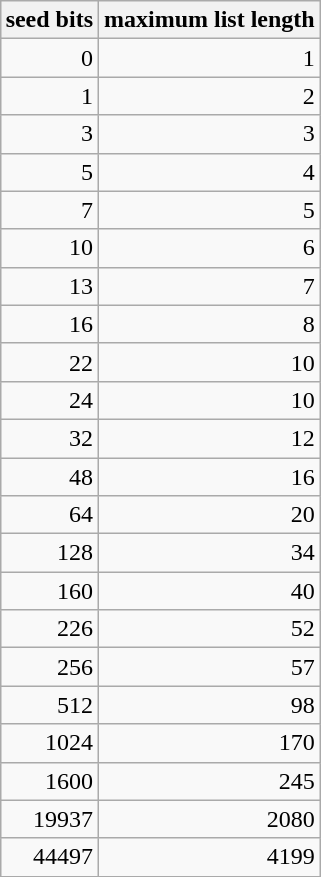<table class="wikitable" style="margin:0 0 0 1em; text-align:right; float:right;">
<tr>
<th>seed bits</th>
<th>maximum list length</th>
</tr>
<tr>
<td>0</td>
<td>1</td>
</tr>
<tr>
<td>1</td>
<td>2</td>
</tr>
<tr>
<td>3</td>
<td>3</td>
</tr>
<tr>
<td>5</td>
<td>4</td>
</tr>
<tr>
<td>7</td>
<td>5</td>
</tr>
<tr>
<td>10</td>
<td>6</td>
</tr>
<tr>
<td>13</td>
<td>7</td>
</tr>
<tr>
<td>16</td>
<td>8</td>
</tr>
<tr>
<td>22</td>
<td>10</td>
</tr>
<tr>
<td>24</td>
<td>10</td>
</tr>
<tr>
<td> 32</td>
<td>12</td>
</tr>
<tr>
<td> 48</td>
<td>16</td>
</tr>
<tr>
<td>64</td>
<td>20</td>
</tr>
<tr>
<td>128</td>
<td>34</td>
</tr>
<tr>
<td> 160</td>
<td>40</td>
</tr>
<tr>
<td>226</td>
<td> 52</td>
</tr>
<tr>
<td> 256</td>
<td>57</td>
</tr>
<tr>
<td> 512</td>
<td>98</td>
</tr>
<tr>
<td>1024</td>
<td>170</td>
</tr>
<tr>
<td> 1600</td>
<td>245</td>
</tr>
<tr>
<td> 19937</td>
<td>2080</td>
</tr>
<tr>
<td> 44497</td>
<td>4199</td>
</tr>
</table>
